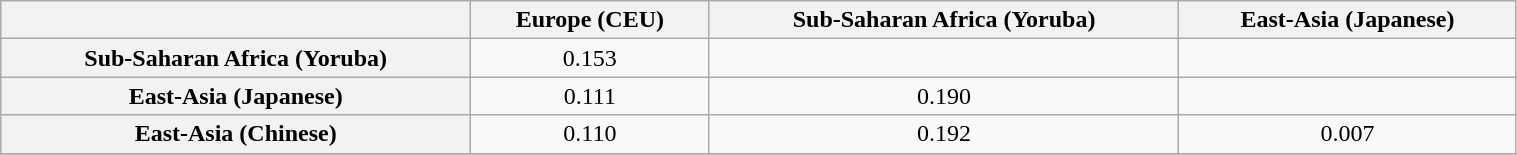<table class="wikitable" style="text-align:center; width:80%;">
<tr>
<th scope=col></th>
<th scope=col>Europe (CEU)</th>
<th scope=col>Sub-Saharan Africa (Yoruba)</th>
<th scope=col>East-Asia (Japanese)</th>
</tr>
<tr>
<th scope=row>Sub-Saharan Africa (Yoruba)</th>
<td>0.153</td>
<td></td>
<td></td>
</tr>
<tr>
<th scope=row>East-Asia (Japanese)</th>
<td>0.111</td>
<td>0.190</td>
<td></td>
</tr>
<tr>
<th scope=row>East-Asia (Chinese)</th>
<td>0.110</td>
<td>0.192</td>
<td>0.007</td>
</tr>
<tr>
</tr>
</table>
